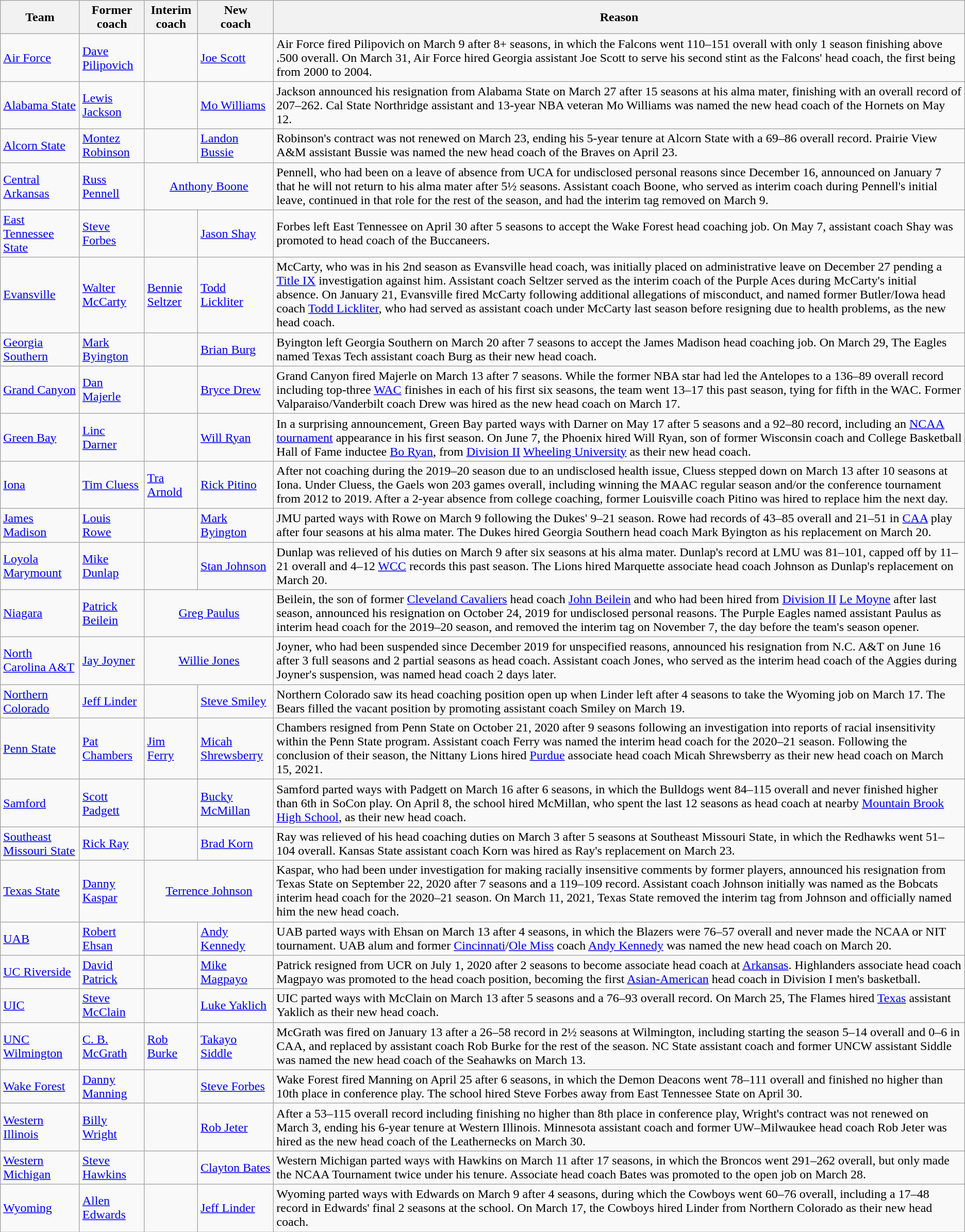<table class="wikitable">
<tr>
<th>Team</th>
<th>Former<br>coach</th>
<th>Interim<br>coach</th>
<th>New<br>coach</th>
<th>Reason</th>
</tr>
<tr>
<td><a href='#'>Air Force</a></td>
<td><a href='#'>Dave Pilipovich</a></td>
<td></td>
<td><a href='#'>Joe Scott</a></td>
<td>Air Force fired Pilipovich on March 9 after 8+ seasons, in which the Falcons went 110–151 overall with only 1 season finishing above .500 overall. On March 31, Air Force hired Georgia assistant Joe Scott to serve his second stint as the Falcons' head coach, the first being from 2000 to 2004.</td>
</tr>
<tr>
<td><a href='#'>Alabama State</a></td>
<td><a href='#'>Lewis Jackson</a></td>
<td></td>
<td><a href='#'>Mo Williams</a></td>
<td>Jackson announced his resignation from Alabama State on March 27 after 15 seasons at his alma mater, finishing with an overall record of 207–262. Cal State Northridge assistant and 13-year NBA veteran Mo Williams was named the new head coach of the Hornets on May 12.</td>
</tr>
<tr>
<td><a href='#'>Alcorn State</a></td>
<td><a href='#'>Montez Robinson</a></td>
<td></td>
<td><a href='#'>Landon Bussie</a></td>
<td>Robinson's contract was not renewed on March 23, ending his 5-year tenure at Alcorn State with a 69–86 overall record. Prairie View A&M assistant Bussie was named the new head coach of the Braves on April 23.</td>
</tr>
<tr>
<td><a href='#'>Central Arkansas</a></td>
<td><a href='#'>Russ Pennell</a></td>
<td colspan=2 align=center><a href='#'>Anthony Boone</a></td>
<td>Pennell, who had been on a leave of absence from UCA for undisclosed personal reasons since December 16, announced on January 7 that he will not return to his alma mater after 5½ seasons. Assistant coach Boone, who served as interim coach during Pennell's initial leave, continued in that role for the rest of the season, and had the interim tag removed on March 9.</td>
</tr>
<tr>
<td><a href='#'>East Tennessee State</a></td>
<td><a href='#'>Steve Forbes</a></td>
<td></td>
<td><a href='#'>Jason Shay</a></td>
<td>Forbes left East Tennessee on April 30 after 5 seasons to accept the Wake Forest head coaching job. On May 7, assistant coach Shay was promoted to head coach of the Buccaneers.</td>
</tr>
<tr>
<td><a href='#'>Evansville</a></td>
<td><a href='#'>Walter McCarty</a></td>
<td><a href='#'>Bennie Seltzer</a></td>
<td><a href='#'>Todd Lickliter</a></td>
<td>McCarty, who was in his 2nd season as Evansville head coach, was initially placed on administrative leave on December 27 pending a <a href='#'>Title IX</a> investigation against him. Assistant coach Seltzer served as the interim coach of the Purple Aces during McCarty's initial absence. On January 21, Evansville fired McCarty following additional allegations of misconduct, and named former Butler/Iowa head coach <a href='#'>Todd Lickliter</a>, who had served as assistant coach under McCarty last season before resigning due to health problems, as the new head coach.</td>
</tr>
<tr>
<td><a href='#'>Georgia Southern</a></td>
<td><a href='#'>Mark Byington</a></td>
<td></td>
<td><a href='#'>Brian Burg</a></td>
<td>Byington left Georgia Southern on March 20 after 7 seasons to accept the James Madison head coaching job. On March 29, The Eagles named Texas Tech assistant coach Burg as their new head coach.</td>
</tr>
<tr>
<td><a href='#'>Grand Canyon</a></td>
<td><a href='#'>Dan Majerle</a></td>
<td></td>
<td><a href='#'>Bryce Drew</a></td>
<td>Grand Canyon fired Majerle on March 13 after 7 seasons. While the former NBA star had led the Antelopes to a 136–89 overall record including top-three <a href='#'>WAC</a> finishes in each of his first six seasons, the team went 13–17 this past season, tying for fifth in the WAC. Former Valparaiso/Vanderbilt coach Drew was hired as the new head coach on March 17.</td>
</tr>
<tr>
<td><a href='#'>Green Bay</a></td>
<td><a href='#'>Linc Darner</a></td>
<td></td>
<td><a href='#'>Will Ryan</a></td>
<td>In a surprising announcement, Green Bay parted ways with Darner on May 17 after 5 seasons and a 92–80 record, including an <a href='#'>NCAA tournament</a> appearance in his first season. On June 7, the Phoenix hired Will Ryan, son of former Wisconsin coach and College Basketball Hall of Fame inductee <a href='#'>Bo Ryan</a>, from <a href='#'>Division II</a> <a href='#'>Wheeling University</a> as their new head coach.</td>
</tr>
<tr>
<td><a href='#'>Iona</a></td>
<td><a href='#'>Tim Cluess</a></td>
<td><a href='#'>Tra Arnold</a></td>
<td><a href='#'>Rick Pitino</a></td>
<td>After not coaching during the 2019–20 season due to an undisclosed health issue, Cluess stepped down on March 13 after 10 seasons at Iona. Under Cluess, the Gaels won 203 games overall, including winning the MAAC regular season and/or the conference tournament from 2012 to 2019. After a 2-year absence from college coaching, former Louisville coach Pitino was hired to replace him the next day.</td>
</tr>
<tr>
<td><a href='#'>James Madison</a></td>
<td><a href='#'>Louis Rowe</a></td>
<td></td>
<td><a href='#'>Mark Byington</a></td>
<td>JMU parted ways with Rowe on March 9 following the Dukes' 9–21 season. Rowe had records of 43–85 overall and 21–51 in <a href='#'>CAA</a> play after four seasons at his alma mater. The Dukes hired Georgia Southern head coach Mark Byington as his replacement on March 20.</td>
</tr>
<tr>
<td><a href='#'>Loyola Marymount</a></td>
<td><a href='#'>Mike Dunlap</a></td>
<td></td>
<td><a href='#'>Stan Johnson</a></td>
<td>Dunlap was relieved of his duties on March 9 after six seasons at his alma mater. Dunlap's record at LMU was 81–101, capped off by 11–21 overall and 4–12 <a href='#'>WCC</a> records this past season. The Lions hired Marquette associate head coach Johnson as Dunlap's replacement on March 20.</td>
</tr>
<tr>
<td><a href='#'>Niagara</a></td>
<td><a href='#'>Patrick Beilein</a></td>
<td colspan=2 align=center><a href='#'>Greg Paulus</a></td>
<td>Beilein, the son of former <a href='#'>Cleveland Cavaliers</a> head coach <a href='#'>John Beilein</a> and who had been hired from <a href='#'>Division II</a> <a href='#'>Le Moyne</a> after last season, announced his resignation on October 24, 2019 for undisclosed personal reasons. The Purple Eagles named assistant Paulus as interim head coach for the 2019–20 season, and removed the interim tag on November 7, the day before the team's season opener.</td>
</tr>
<tr>
<td><a href='#'>North Carolina A&T</a></td>
<td><a href='#'>Jay Joyner</a></td>
<td colspan=2 align=center><a href='#'>Willie Jones</a></td>
<td>Joyner, who had been suspended since December 2019 for unspecified reasons, announced his resignation from N.C. A&T on June 16 after 3 full seasons and 2 partial seasons as head coach. Assistant coach Jones, who served as the interim head coach of the Aggies during Joyner's suspension, was named head coach 2 days later.</td>
</tr>
<tr>
<td><a href='#'>Northern Colorado</a></td>
<td><a href='#'>Jeff Linder</a></td>
<td></td>
<td><a href='#'>Steve Smiley</a></td>
<td>Northern Colorado saw its head coaching position open up when Linder left after 4 seasons to take the Wyoming job on March 17. The Bears filled the vacant position by promoting assistant coach Smiley on March 19.</td>
</tr>
<tr>
<td><a href='#'>Penn State</a></td>
<td><a href='#'>Pat Chambers</a></td>
<td><a href='#'>Jim Ferry</a></td>
<td><a href='#'>Micah Shrewsberry</a></td>
<td>Chambers resigned from Penn State on October 21, 2020 after 9 seasons following an investigation into reports of racial insensitivity within the Penn State program. Assistant coach Ferry was named the interim head coach for the 2020–21 season. Following the conclusion of their season, the Nittany Lions hired <a href='#'>Purdue</a> associate head coach Micah Shrewsberry as their new head coach on March 15, 2021.</td>
</tr>
<tr>
<td><a href='#'>Samford</a></td>
<td><a href='#'>Scott Padgett</a></td>
<td></td>
<td><a href='#'>Bucky McMillan</a></td>
<td>Samford parted ways with Padgett on March 16 after 6 seasons, in which the Bulldogs went 84–115 overall and never finished higher than 6th in SoCon play. On April 8, the school hired McMillan, who spent the last 12 seasons as head coach at nearby <a href='#'>Mountain Brook High School</a>, as their new head coach.</td>
</tr>
<tr>
<td><a href='#'>Southeast Missouri State</a></td>
<td><a href='#'>Rick Ray</a></td>
<td></td>
<td><a href='#'>Brad Korn</a></td>
<td>Ray was relieved of his head coaching duties on March 3 after 5 seasons at Southeast Missouri State, in which the Redhawks went 51–104 overall. Kansas State assistant coach Korn was hired as Ray's replacement on March 23.</td>
</tr>
<tr>
<td><a href='#'>Texas State</a></td>
<td><a href='#'>Danny Kaspar</a></td>
<td colspan=2 align=center><a href='#'>Terrence Johnson</a></td>
<td>Kaspar, who had been under investigation for making racially insensitive comments by former players, announced his resignation from Texas State on September 22, 2020 after 7 seasons and a 119–109 record. Assistant coach Johnson initially was named as the Bobcats interim head coach for the 2020–21 season. On March 11, 2021, Texas State removed the interim tag from Johnson and officially named him the new head coach.</td>
</tr>
<tr>
<td><a href='#'>UAB</a></td>
<td><a href='#'>Robert Ehsan</a></td>
<td></td>
<td><a href='#'>Andy Kennedy</a></td>
<td>UAB parted ways with Ehsan on March 13 after 4 seasons, in which the Blazers were 76–57 overall and never made the NCAA or NIT tournament. UAB alum and former <a href='#'>Cincinnati</a>/<a href='#'>Ole Miss</a> coach <a href='#'>Andy Kennedy</a> was named the new head coach on March 20.</td>
</tr>
<tr>
<td><a href='#'>UC Riverside</a></td>
<td><a href='#'>David Patrick</a></td>
<td></td>
<td><a href='#'>Mike Magpayo</a></td>
<td>Patrick resigned from UCR on July 1, 2020 after 2 seasons to become associate head coach at <a href='#'>Arkansas</a>. Highlanders associate head coach Magpayo was promoted to the head coach position, becoming the first <a href='#'>Asian-American</a> head coach in Division I men's basketball.</td>
</tr>
<tr>
<td><a href='#'>UIC</a></td>
<td><a href='#'>Steve McClain</a></td>
<td></td>
<td><a href='#'>Luke Yaklich</a></td>
<td>UIC parted ways with McClain on March 13 after 5 seasons and a 76–93 overall record. On March 25, The Flames hired <a href='#'>Texas</a> assistant Yaklich as their new head coach.</td>
</tr>
<tr>
<td><a href='#'>UNC Wilmington</a></td>
<td><a href='#'>C. B. McGrath</a></td>
<td><a href='#'>Rob Burke</a></td>
<td><a href='#'>Takayo Siddle</a></td>
<td>McGrath was fired on January 13 after a 26–58 record in 2½ seasons at Wilmington, including starting the season 5–14 overall and 0–6 in CAA, and replaced by assistant coach Rob Burke for the rest of the season. NC State assistant coach and former UNCW assistant Siddle was named the new head coach of the Seahawks on March 13.</td>
</tr>
<tr>
<td><a href='#'>Wake Forest</a></td>
<td><a href='#'>Danny Manning</a></td>
<td></td>
<td><a href='#'>Steve Forbes</a></td>
<td>Wake Forest fired Manning on April 25 after 6 seasons, in which the Demon Deacons went 78–111 overall and finished no higher than 10th place in conference play. The school hired Steve Forbes away from East Tennessee State on April 30.</td>
</tr>
<tr>
<td><a href='#'>Western Illinois</a></td>
<td><a href='#'>Billy Wright</a></td>
<td></td>
<td><a href='#'>Rob Jeter</a></td>
<td>After a 53–115 overall record including finishing no higher than 8th place in conference play, Wright's contract was not renewed on March 3, ending his 6-year tenure at Western Illinois. Minnesota assistant coach and former UW–Milwaukee head coach Rob Jeter was hired as the new head coach of the Leathernecks on March 30.</td>
</tr>
<tr>
<td><a href='#'>Western Michigan</a></td>
<td><a href='#'>Steve Hawkins</a></td>
<td></td>
<td><a href='#'>Clayton Bates</a></td>
<td>Western Michigan parted ways with Hawkins on March 11 after 17 seasons, in which the Broncos went 291–262 overall, but only made the NCAA Tournament twice under his tenure. Associate head coach Bates was promoted to the open job on March 28.</td>
</tr>
<tr>
<td><a href='#'>Wyoming</a></td>
<td><a href='#'>Allen Edwards</a></td>
<td></td>
<td><a href='#'>Jeff Linder</a></td>
<td>Wyoming parted ways with Edwards on March 9 after 4 seasons, during which the Cowboys went 60–76 overall, including a 17–48 record in Edwards' final 2 seasons at the school. On March 17, the Cowboys hired Linder from Northern Colorado as their new head coach.</td>
</tr>
</table>
